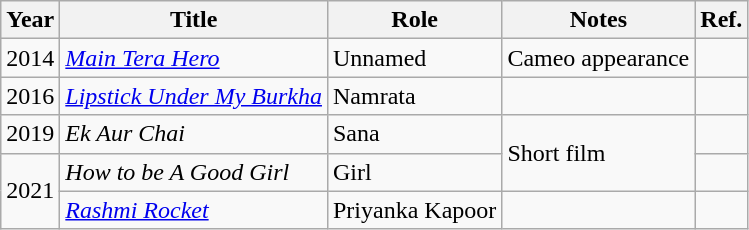<table class="wikitable sortable">
<tr>
<th>Year</th>
<th>Title</th>
<th>Role</th>
<th class="unsortable">Notes</th>
<th class="unsortable">Ref.</th>
</tr>
<tr>
<td>2014</td>
<td><em><a href='#'>Main Tera Hero</a></em></td>
<td>Unnamed</td>
<td>Cameo appearance</td>
<td></td>
</tr>
<tr>
<td>2016</td>
<td><em><a href='#'>Lipstick Under My Burkha</a></em></td>
<td>Namrata</td>
<td></td>
<td></td>
</tr>
<tr>
<td>2019</td>
<td><em>Ek Aur Chai</em></td>
<td>Sana</td>
<td rowspan="2">Short film</td>
<td></td>
</tr>
<tr>
<td rowspan="2">2021</td>
<td><em>How to be A Good Girl</em></td>
<td>Girl</td>
<td></td>
</tr>
<tr>
<td><em><a href='#'>Rashmi Rocket</a></em></td>
<td>Priyanka Kapoor</td>
<td></td>
<td></td>
</tr>
</table>
